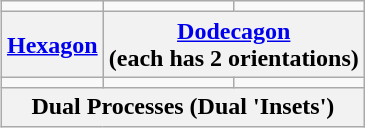<table class=wikitable align=right>
<tr>
<td></td>
<td></td>
<td></td>
</tr>
<tr>
<th><a href='#'>Hexagon</a></th>
<th colspan=2><a href='#'>Dodecagon</a><br>(each has 2 orientations)</th>
</tr>
<tr>
<td></td>
<td></td>
<td></td>
</tr>
<tr>
<th colspan="3">Dual Processes (Dual 'Insets')</th>
</tr>
</table>
